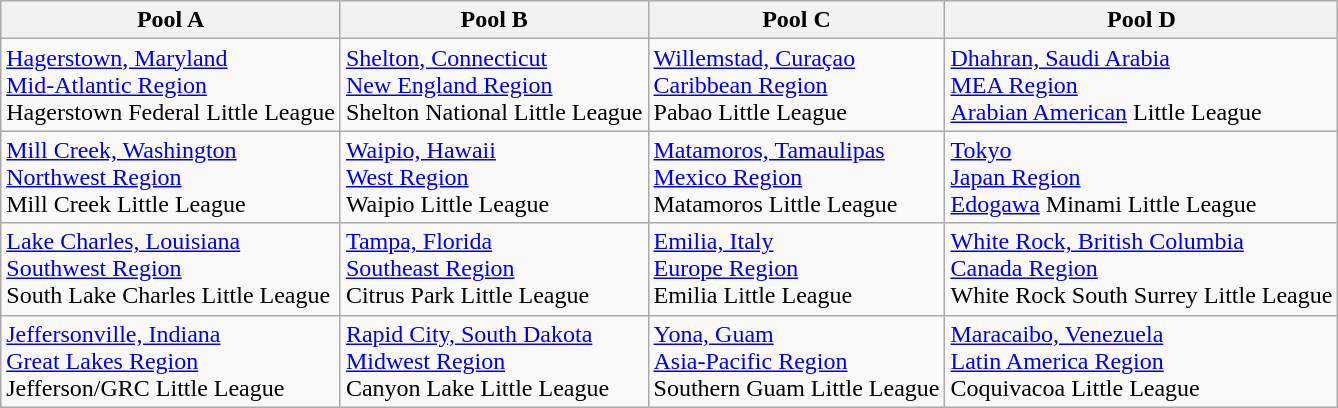<table class="wikitable">
<tr>
<th>Pool A</th>
<th>Pool B</th>
<th>Pool C</th>
<th>Pool D</th>
</tr>
<tr>
<td> <a href='#'>Hagerstown, Maryland</a> <br><a href='#'>Mid-Atlantic Region</a><br> Hagerstown Federal Little League</td>
<td> <a href='#'>Shelton, Connecticut</a><br><a href='#'>New England Region</a><br>Shelton National Little League</td>
<td>  <a href='#'>Willemstad, Curaçao</a> <br><a href='#'>Caribbean Region</a><br> Pabao Little League</td>
<td> <a href='#'>Dhahran, Saudi Arabia</a> <br><a href='#'>MEA Region</a><br><a href='#'>Arabian American</a> Little League</td>
</tr>
<tr>
<td> <a href='#'>Mill Creek, Washington</a><br><a href='#'>Northwest Region</a><br>Mill Creek Little League</td>
<td> <a href='#'>Waipio, Hawaii</a> <br><a href='#'>West Region</a><br> Waipio Little League</td>
<td> <a href='#'>Matamoros, Tamaulipas</a> <br> <a href='#'>Mexico Region</a><br> Matamoros Little League</td>
<td> <a href='#'>Tokyo</a> <br> <a href='#'>Japan Region</a><br> <a href='#'>Edogawa</a> Minami Little League</td>
</tr>
<tr>
<td> <a href='#'>Lake Charles, Louisiana</a><br><a href='#'>Southwest Region</a><br>South Lake Charles Little League</td>
<td> <a href='#'>Tampa, Florida</a><br><a href='#'>Southeast Region</a><br>Citrus Park Little League</td>
<td> <a href='#'>Emilia, Italy</a> <br><a href='#'>Europe Region</a><br>Emilia Little League</td>
<td> <a href='#'>White Rock, British Columbia</a><br> <a href='#'>Canada Region</a><br>White Rock South Surrey Little League</td>
</tr>
<tr>
<td> <a href='#'>Jeffersonville, Indiana</a><br><a href='#'>Great Lakes Region</a><br>Jefferson/GRC Little League</td>
<td> <a href='#'>Rapid City, South Dakota</a> <br><a href='#'>Midwest Region</a><br>Canyon Lake Little League</td>
<td> <a href='#'>Yona, Guam</a> <br><a href='#'>Asia-Pacific Region</a><br>Southern Guam Little League</td>
<td> <a href='#'>Maracaibo, Venezuela</a> <br><a href='#'>Latin America Region</a><br>Coquivacoa Little League</td>
</tr>
</table>
